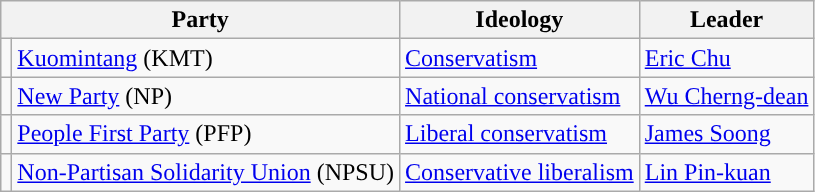<table class=wikitable style=text-align:left>
<tr>
<th colspan=2>Party</th>
<th>Ideology</th>
<th>Leader</th>
</tr>
<tr>
<td></td>
<td><a href='#'>Kuomintang</a> (KMT)</td>
<td><a href='#'>Conservatism</a></td>
<td><a href='#'>Eric Chu</a></td>
</tr>
<tr>
<td></td>
<td><a href='#'>New Party</a> (NP)</td>
<td><a href='#'>National conservatism</a></td>
<td><a href='#'>Wu Cherng-dean</a></td>
</tr>
<tr>
<td></td>
<td><a href='#'>People First Party</a> (PFP)</td>
<td><a href='#'>Liberal conservatism</a></td>
<td><a href='#'>James Soong</a></td>
</tr>
<tr>
<td></td>
<td><a href='#'>Non-Partisan Solidarity Union</a> (NPSU)</td>
<td><a href='#'>Conservative liberalism</a></td>
<td><a href='#'>Lin Pin-kuan</a></td>
</tr>
</table>
